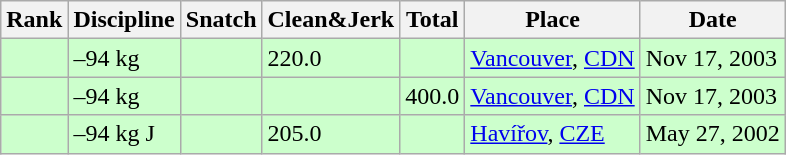<table class="wikitable">
<tr>
<th>Rank</th>
<th>Discipline</th>
<th>Snatch</th>
<th>Clean&Jerk</th>
<th>Total</th>
<th>Place</th>
<th>Date</th>
</tr>
<tr bgcolor=#CCFFCC>
<td></td>
<td>–94 kg</td>
<td></td>
<td>220.0</td>
<td></td>
<td><a href='#'>Vancouver</a>, <a href='#'>CDN</a></td>
<td>Nov 17, 2003</td>
</tr>
<tr bgcolor=#CCFFCC>
<td></td>
<td>–94 kg</td>
<td></td>
<td></td>
<td>400.0</td>
<td><a href='#'>Vancouver</a>, <a href='#'>CDN</a></td>
<td>Nov 17, 2003</td>
</tr>
<tr bgcolor=#CCFFCC>
<td></td>
<td>–94 kg J</td>
<td></td>
<td>205.0</td>
<td></td>
<td><a href='#'>Havířov</a>, <a href='#'>CZE</a></td>
<td>May 27, 2002</td>
</tr>
</table>
